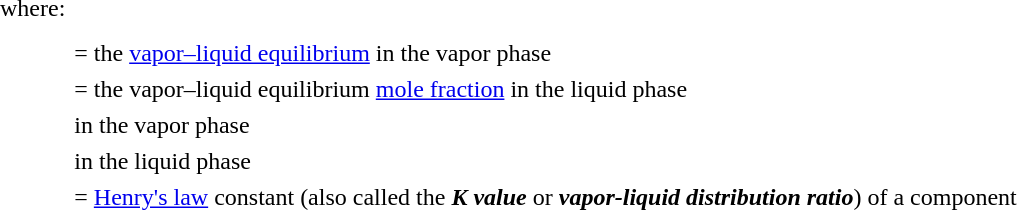<table border="0" cellpadding="2">
<tr>
<td align=right>where:</td>
<td> </td>
</tr>
<tr>
<th align=right></th>
<td align=left></td>
</tr>
<tr>
<th align=right></th>
<td align=left>= the <a href='#'>vapor–liquid equilibrium</a> in the vapor phase</td>
</tr>
<tr>
<th align=right></th>
<td align=left>= the vapor–liquid equilibrium <a href='#'>mole fraction</a> in the liquid phase</td>
</tr>
<tr>
<th align=right></th>
<td align=left> in the vapor phase</td>
</tr>
<tr>
<th align=right></th>
<td align=left> in the liquid phase</td>
</tr>
<tr>
<th align=right></th>
<td align=left>= <a href='#'>Henry's law</a> constant (also called the <strong><em>K value</em></strong> or <strong><em>vapor-liquid distribution ratio</em></strong>) of a component</td>
</tr>
</table>
